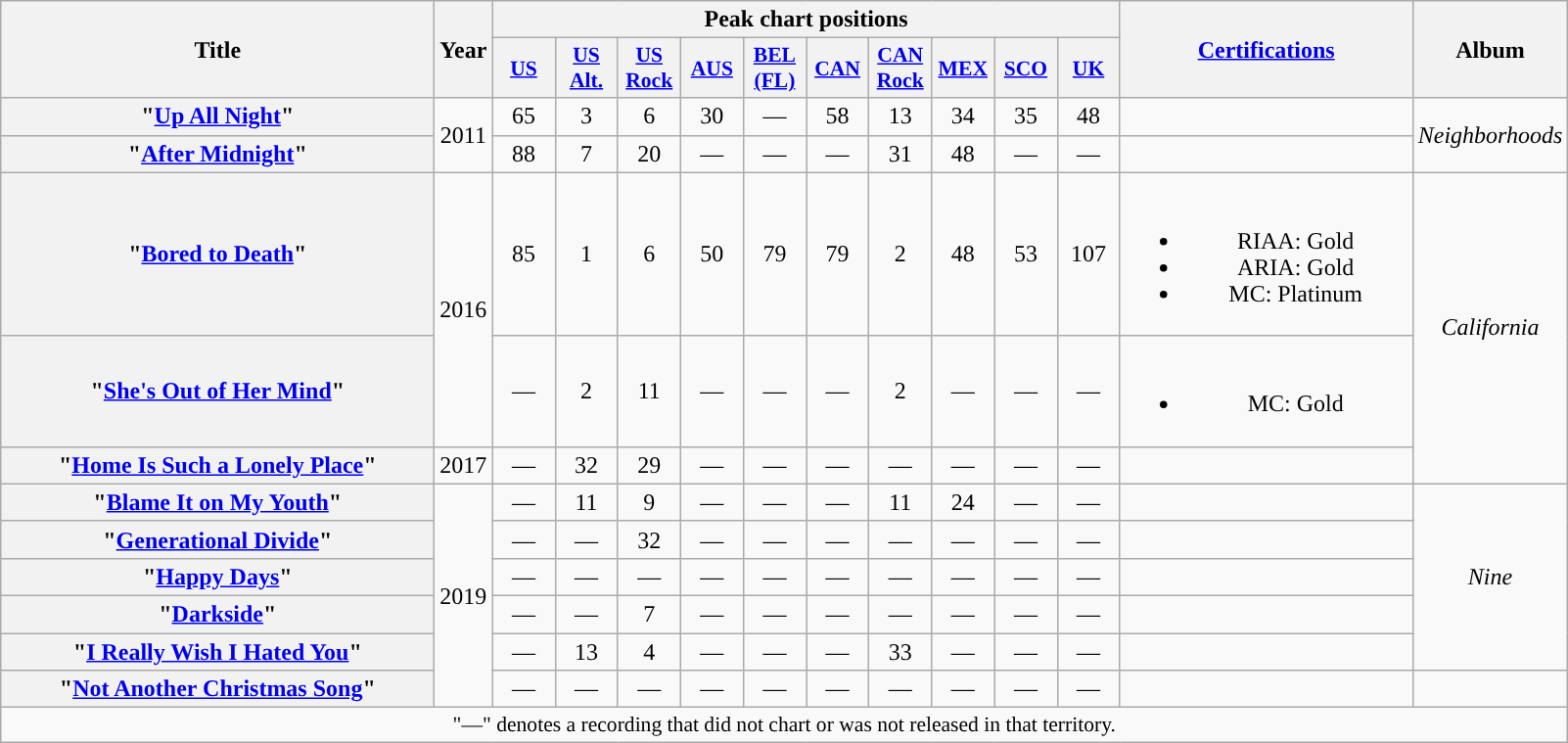<table class="wikitable plainrowheaders" style="text-align:center;">
<tr>
<th scope="col" rowspan="2" style="width:18em;">Title</th>
<th scope="col" rowspan="2">Year</th>
<th scope="col" colspan="10">Peak chart positions</th>
<th scope="col" rowspan="2" style="width:12em;"><a href='#'>Certifications</a></th>
<th scope="col" rowspan="2">Album</th>
</tr>
<tr>
<th scope="col" style="width:2.5em;font-size:90%;"><a href='#'>US</a><br></th>
<th scope="col" style="width:2.5em;font-size:90%;"><a href='#'>US<br>Alt.</a><br></th>
<th scope="col" style="width:2.5em;font-size:90%;"><a href='#'>US<br>Rock</a><br></th>
<th scope="col" style="width:2.5em;font-size:90%;"><a href='#'>AUS</a><br></th>
<th scope="col" style="width:2.5em;font-size:90%;"><a href='#'>BEL<br>(FL)</a><br></th>
<th scope="col" style="width:2.5em;font-size:90%;"><a href='#'>CAN</a><br></th>
<th scope="col" style="width:2.5em;font-size:90%;"><a href='#'>CAN<br>Rock</a><br></th>
<th scope="col" style="width:2.5em;font-size:90%;"><a href='#'>MEX</a><br></th>
<th scope="col" style="width:2.5em;font-size:90%;"><a href='#'>SCO</a><br></th>
<th scope="col" style="width:2.5em;font-size:90%;"><a href='#'>UK</a><br></th>
</tr>
<tr>
<th scope="row">"<a href='#'>Up All Night</a>"</th>
<td rowspan="2">2011</td>
<td>65</td>
<td>3</td>
<td>6</td>
<td>30</td>
<td>—</td>
<td>58</td>
<td>13</td>
<td>34</td>
<td>35</td>
<td>48</td>
<td></td>
<td rowspan="2"><em>Neighborhoods</em></td>
</tr>
<tr>
<th scope="row">"<a href='#'>After Midnight</a>"</th>
<td>88</td>
<td>7</td>
<td>20</td>
<td>—</td>
<td>—</td>
<td>—</td>
<td>31</td>
<td>48</td>
<td>—</td>
<td>—</td>
<td></td>
</tr>
<tr>
<th scope="row">"<a href='#'>Bored to Death</a>"</th>
<td rowspan="2">2016</td>
<td>85</td>
<td>1</td>
<td>6</td>
<td>50</td>
<td>79</td>
<td>79</td>
<td>2</td>
<td>48</td>
<td>53</td>
<td>107</td>
<td><br><ul><li>RIAA: Gold</li><li>ARIA: Gold</li><li>MC: Platinum</li></ul></td>
<td rowspan="3"><em>California</em></td>
</tr>
<tr>
<th scope="row">"<a href='#'>She's Out of Her Mind</a>"</th>
<td>—</td>
<td>2</td>
<td>11</td>
<td>—</td>
<td>—</td>
<td>—</td>
<td>2</td>
<td>—</td>
<td>—</td>
<td>—</td>
<td><br><ul><li>MC: Gold</li></ul></td>
</tr>
<tr>
<th scope="row">"<a href='#'>Home Is Such a Lonely Place</a>"</th>
<td>2017</td>
<td>—</td>
<td>32</td>
<td>29</td>
<td>—</td>
<td>—</td>
<td>—</td>
<td>—</td>
<td>—</td>
<td>—</td>
<td>—</td>
<td></td>
</tr>
<tr>
<th scope="row">"<a href='#'>Blame It on My Youth</a>"</th>
<td rowspan="6">2019</td>
<td>—</td>
<td>11</td>
<td>9</td>
<td>—</td>
<td>—</td>
<td>—</td>
<td>11</td>
<td>24</td>
<td>—</td>
<td>—</td>
<td></td>
<td rowspan="5"><em>Nine</em></td>
</tr>
<tr>
<th scope="row">"<a href='#'>Generational Divide</a>"</th>
<td>—</td>
<td>—</td>
<td>32</td>
<td>—</td>
<td>—</td>
<td>—</td>
<td>—</td>
<td>—</td>
<td>—</td>
<td>—</td>
<td></td>
</tr>
<tr>
<th scope="row">"<a href='#'>Happy Days</a>"</th>
<td>—</td>
<td>—</td>
<td>—</td>
<td>—</td>
<td>—</td>
<td>—</td>
<td>—</td>
<td>—</td>
<td>—</td>
<td>—</td>
<td></td>
</tr>
<tr>
<th scope="row">"<a href='#'>Darkside</a>"</th>
<td>—</td>
<td>—</td>
<td>7</td>
<td>—</td>
<td>—</td>
<td>—</td>
<td>—</td>
<td>—</td>
<td>—</td>
<td>—</td>
<td></td>
</tr>
<tr>
<th scope="row">"<a href='#'>I Really Wish I Hated You</a>"</th>
<td>—</td>
<td>13</td>
<td>4</td>
<td>—</td>
<td>—</td>
<td>—</td>
<td>33</td>
<td>—</td>
<td>—</td>
<td>—</td>
<td></td>
</tr>
<tr>
<th scope="row">"<a href='#'>Not Another Christmas Song</a>"</th>
<td>—</td>
<td>—</td>
<td>—</td>
<td>—</td>
<td>—</td>
<td>—</td>
<td>—</td>
<td>—</td>
<td>—</td>
<td>—</td>
<td></td>
<td></td>
</tr>
<tr>
<td colspan="15" style="font-size:90%">"—" denotes a recording that did not chart or was not released in that territory.</td>
</tr>
</table>
